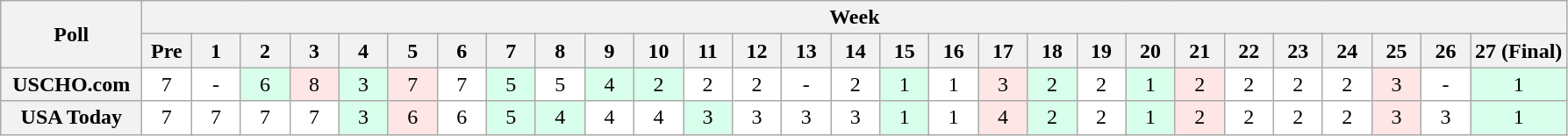<table class="wikitable" style="white-space:nowrap;">
<tr>
<th scope="col" width="100" rowspan="2">Poll</th>
<th colspan="28">Week</th>
</tr>
<tr>
<th scope="col" width="30">Pre</th>
<th scope="col" width="30">1</th>
<th scope="col" width="30">2</th>
<th scope="col" width="30">3</th>
<th scope="col" width="30">4</th>
<th scope="col" width="30">5</th>
<th scope="col" width="30">6</th>
<th scope="col" width="30">7</th>
<th scope="col" width="30">8</th>
<th scope="col" width="30">9</th>
<th scope="col" width="30">10</th>
<th scope="col" width="30">11</th>
<th scope="col" width="30">12</th>
<th scope="col" width="30">13</th>
<th scope="col" width="30">14</th>
<th scope="col" width="30">15</th>
<th scope="col" width="30">16</th>
<th scope="col" width="30">17</th>
<th scope="col" width="30">18</th>
<th scope="col" width="30">19</th>
<th scope="col" width="30">20</th>
<th scope="col" width="30">21</th>
<th scope="col" width="30">22</th>
<th scope="col" width="30">23</th>
<th scope="col" width="30">24</th>
<th scope="col" width="30">25</th>
<th scope="col" width="30">26</th>
<th scope="col" width="30">27 (Final)</th>
</tr>
<tr style="text-align:center;">
<th>USCHO.com</th>
<td bgcolor=FFFFFF>7</td>
<td bgcolor=FFFFFF>-</td>
<td bgcolor=D8FFEB>6 </td>
<td bgcolor=FFE6E6>8</td>
<td bgcolor=D8FFEB>3 </td>
<td bgcolor=FFE6E6>7</td>
<td bgcolor=FFFFFF>7</td>
<td bgcolor=D8FFEB>5</td>
<td bgcolor=FFFFFF>5</td>
<td bgcolor=D8FFEB>4</td>
<td bgcolor=D8FFEB>2 </td>
<td bgcolor=FFFFFF>2 </td>
<td bgcolor=FFFFFF>2 </td>
<td bgcolor=FFFFFF>-</td>
<td bgcolor=FFFFFF>2 </td>
<td bgcolor=D8FFEB>1 </td>
<td bgcolor=FFFFFF>1 </td>
<td bgcolor=FFE6E6>3 </td>
<td bgcolor=D8FFEB>2 </td>
<td bgcolor=FFFFFF>2 </td>
<td bgcolor=D8FFEB>1 </td>
<td bgcolor=FFE6E6>2 </td>
<td bgcolor=FFFFFF>2 </td>
<td bgcolor=FFFFFF>2 </td>
<td bgcolor=FFFFFF>2 </td>
<td bgcolor=FFE6E6>3 </td>
<td bgcolor=FFFFFF>-</td>
<td bgcolor=D8FFEB>1 </td>
</tr>
<tr style="text-align:center;">
<th>USA Today</th>
<td bgcolor=FFFFFF>7</td>
<td bgcolor=FFFFFF>7</td>
<td bgcolor=FFFFFF>7</td>
<td bgcolor=FFFFFF>7</td>
<td bgcolor=D8FFEB>3 </td>
<td bgcolor=FFE6E6>6</td>
<td bgcolor=FFFFFF>6</td>
<td bgcolor=D8FFEB>5</td>
<td bgcolor=D8FFEB>4</td>
<td bgcolor=FFFFFF>4</td>
<td bgcolor=FFFFFF>4</td>
<td bgcolor=D8FFEB>3 </td>
<td bgcolor=FFFFFF>3 </td>
<td bgcolor=FFFFFF>3 </td>
<td bgcolor=FFFFFF>3 </td>
<td bgcolor=D8FFEB>1 </td>
<td bgcolor=FFFFFF>1 </td>
<td bgcolor=FFE6E6>4</td>
<td bgcolor=D8FFEB>2 </td>
<td bgcolor=FFFFFF>2</td>
<td bgcolor=D8FFEB>1 </td>
<td bgcolor=FFE6E6>2 </td>
<td bgcolor=FFFFFF>2 </td>
<td bgcolor=FFFFFF>2 </td>
<td bgcolor=FFFFFF>2 </td>
<td bgcolor=FFE6E6>3 </td>
<td bgcolor=FFFFFF>3</td>
<td bgcolor=D8FFEB>1 </td>
</tr>
</table>
